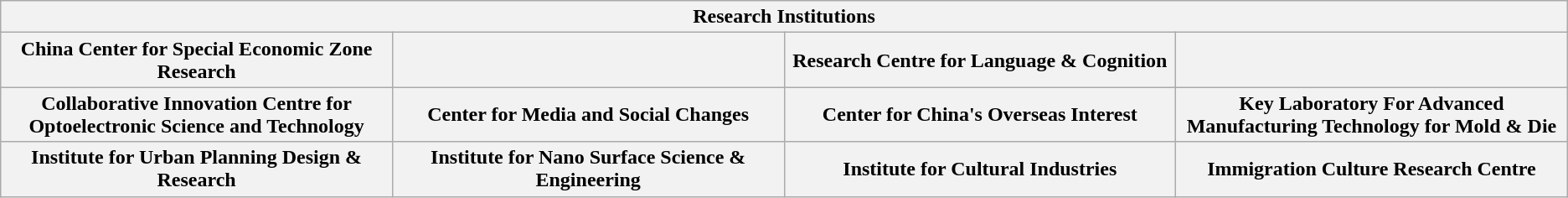<table class="wikitable">
<tr>
<th colspan="4">Research Institutions</th>
</tr>
<tr>
<th width="25%">China Center for Special Economic Zone Research</th>
<th width="25%"></th>
<th width="25%">Research Centre for Language & Cognition</th>
<th width="25%"></th>
</tr>
<tr>
<th>Collaborative Innovation Centre for Optoelectronic Science and Technology</th>
<th>Center for Media and Social Changes</th>
<th>Center for China's Overseas Interest</th>
<th>Key Laboratory For Advanced Manufacturing Technology for Mold & Die</th>
</tr>
<tr>
<th>Institute for Urban Planning Design & Research</th>
<th>Institute for Nano Surface Science & Engineering</th>
<th><strong>Institute for Cultural Industries</strong></th>
<th>Immigration Culture Research Centre</th>
</tr>
</table>
